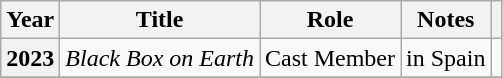<table class="wikitable sortable plainrowheaders">
<tr>
<th scope="col">Year</th>
<th scope="col">Title</th>
<th scope="col">Role</th>
<th scope="col" class="unsortable">Notes</th>
<th scope="col" class="unsortable"></th>
</tr>
<tr>
<th scope="row">2023</th>
<td><em>Black Box on Earth</em></td>
<td>Cast Member</td>
<td>in Spain</td>
<td></td>
</tr>
<tr>
</tr>
</table>
